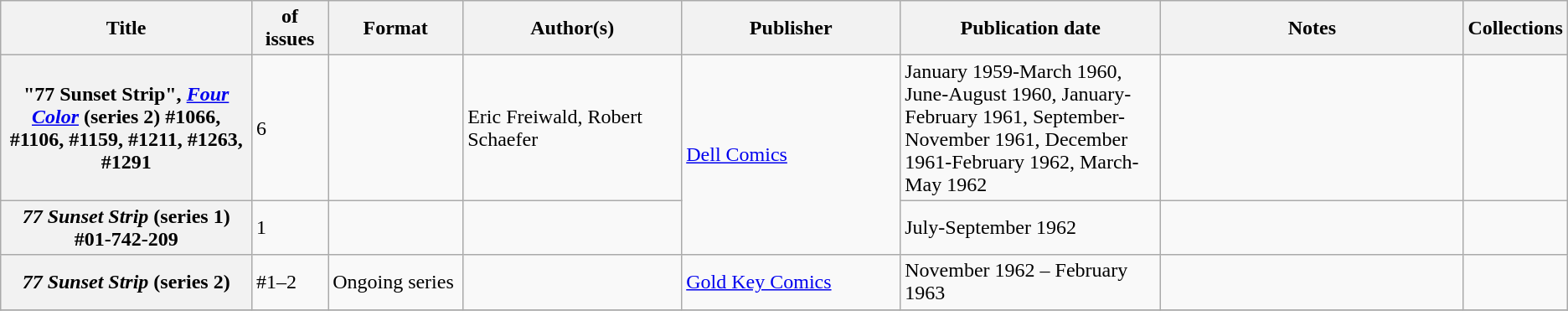<table class="wikitable">
<tr>
<th>Title</th>
<th style="width:40pt"> of issues</th>
<th style="width:75pt">Format</th>
<th style="width:125pt">Author(s)</th>
<th style="width:125pt">Publisher</th>
<th style="width:150pt">Publication date</th>
<th style="width:175pt">Notes</th>
<th>Collections</th>
</tr>
<tr>
<th>"77 Sunset Strip", <em><a href='#'>Four Color</a></em> (series 2) #1066, #1106, #1159, #1211, #1263, #1291</th>
<td>6</td>
<td></td>
<td>Eric Freiwald, Robert Schaefer</td>
<td rowspan="2"><a href='#'>Dell Comics</a></td>
<td>January 1959-March 1960, June-August 1960, January-February 1961, September-November 1961, December 1961-February 1962, March-May 1962</td>
<td></td>
<td></td>
</tr>
<tr>
<th><em>77 Sunset Strip</em> (series 1) #01-742-209</th>
<td>1</td>
<td></td>
<td></td>
<td>July-September 1962</td>
<td></td>
<td></td>
</tr>
<tr>
<th><em>77 Sunset Strip</em> (series 2)</th>
<td>#1–2</td>
<td>Ongoing series</td>
<td></td>
<td><a href='#'>Gold Key Comics</a></td>
<td>November 1962 – February 1963</td>
<td></td>
<td></td>
</tr>
<tr>
</tr>
</table>
